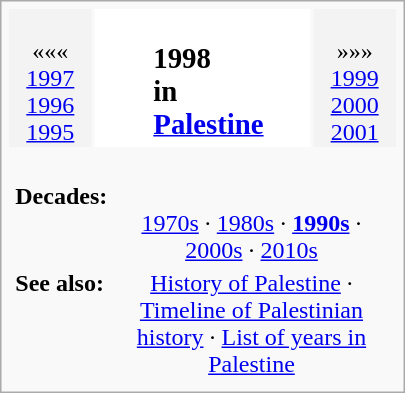<table class="infobox" style="text-align: center; width: 270px">
<tr>
<td style="background-color: #f3f3f3"><br>«««<br><a href='#'>1997</a><br><a href='#'>1996</a><br><a href='#'>1995</a></td>
<td style="background: white" align="center"><br><table style="background: inherit">
<tr valign="top">
<td align="center"><br><div></div></td>
<td align="center"><br><td><big><strong><span>1998</span><br>in<br><a href='#'>Palestine</a></strong></big></td></td>
</tr>
</table>
</td>
<td style="background-color: #f3f3f3"><br>»»»<br><a href='#'>1999</a><br><a href='#'>2000</a><br><a href='#'>2001</a></td>
</tr>
<tr valign="top">
<td colspan="3"><br><table style="width: 100%; border-width: 0; margin: 0; padding: 0; border-collapse: yes">
<tr valign="top">
<th style="text-align: left"><strong>Decades:</strong></th>
<td><br><div><a href='#'>1970s</a> · <a href='#'>1980s</a> · <strong><a href='#'>1990s</a></strong> · <a href='#'>2000s</a> · <a href='#'>2010s</a></div></td>
</tr>
<tr valign="top">
<th style="text-align: left"><strong>See also:</strong></th>
<td><a href='#'>History of Palestine</a> · <a href='#'>Timeline of Palestinian history</a> · <a href='#'>List of years in Palestine</a></td>
</tr>
</table>
</td>
</tr>
</table>
